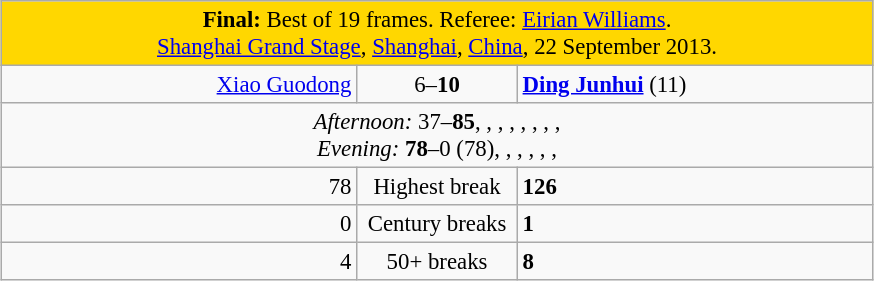<table class="wikitable" style="font-size: 95%; margin: 1em auto 1em auto;">
<tr>
<td colspan="3" align="center" bgcolor="#ffd700"><strong>Final:</strong> Best of 19 frames. Referee: <a href='#'>Eirian Williams</a>.<br><a href='#'>Shanghai Grand Stage</a>, <a href='#'>Shanghai</a>, <a href='#'>China</a>, 22 September 2013.</td>
</tr>
<tr>
<td width="230" align="right"><a href='#'>Xiao Guodong</a><br></td>
<td width="100" align="center">6–<strong>10</strong></td>
<td width="230"><strong><a href='#'>Ding Junhui</a></strong> (11)<br></td>
</tr>
<tr>
<td colspan="3" align="center" style="font-size: 100%"><em>Afternoon:</em> 37–<strong>85</strong>, , , , , , , , <br><em>Evening:</em> <strong>78</strong>–0 (78), , , , , , </td>
</tr>
<tr>
<td align="right">78</td>
<td align="center">Highest break</td>
<td><strong>126</strong></td>
</tr>
<tr>
<td align="right">0</td>
<td align="center">Century breaks</td>
<td><strong>1</strong></td>
</tr>
<tr>
<td align="right">4</td>
<td align="center">50+ breaks</td>
<td><strong>8</strong></td>
</tr>
</table>
